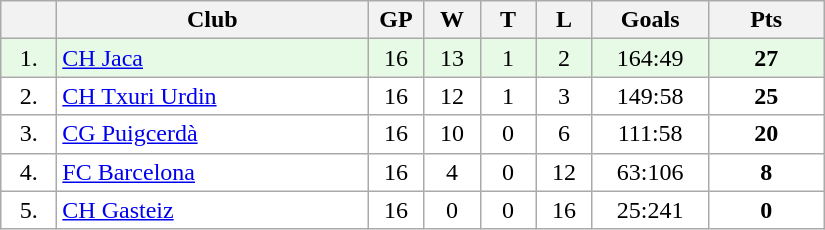<table class="wikitable">
<tr>
<th width="30"></th>
<th width="200">Club</th>
<th width="30">GP</th>
<th width="30">W</th>
<th width="30">T</th>
<th width="30">L</th>
<th width="70">Goals</th>
<th width="70">Pts</th>
</tr>
<tr bgcolor="#e6fae6" align="center">
<td>1.</td>
<td align="left"><a href='#'>CH Jaca</a></td>
<td>16</td>
<td>13</td>
<td>1</td>
<td>2</td>
<td>164:49</td>
<td><strong>27</strong></td>
</tr>
<tr bgcolor="#FFFFFF" align="center">
<td>2.</td>
<td align="left"><a href='#'>CH Txuri Urdin</a></td>
<td>16</td>
<td>12</td>
<td>1</td>
<td>3</td>
<td>149:58</td>
<td><strong>25</strong></td>
</tr>
<tr bgcolor="#FFFFFF" align="center">
<td>3.</td>
<td align="left"><a href='#'>CG Puigcerdà</a></td>
<td>16</td>
<td>10</td>
<td>0</td>
<td>6</td>
<td>111:58</td>
<td><strong>20</strong></td>
</tr>
<tr bgcolor="#FFFFFF" align="center">
<td>4.</td>
<td align="left"><a href='#'>FC Barcelona</a></td>
<td>16</td>
<td>4</td>
<td>0</td>
<td>12</td>
<td>63:106</td>
<td><strong>8</strong></td>
</tr>
<tr bgcolor="#FFFFFF" align="center">
<td>5.</td>
<td align="left"><a href='#'>CH Gasteiz</a></td>
<td>16</td>
<td>0</td>
<td>0</td>
<td>16</td>
<td>25:241</td>
<td><strong>0</strong></td>
</tr>
</table>
